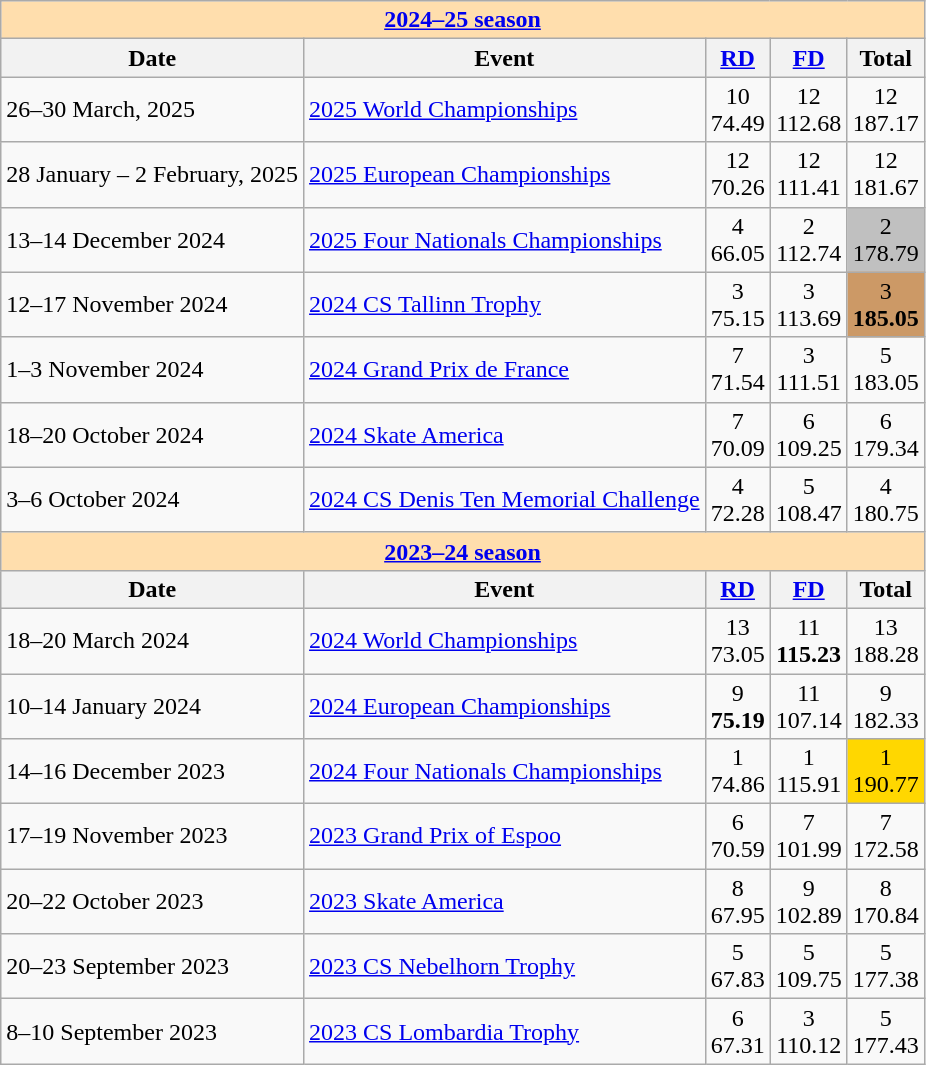<table class="wikitable">
<tr>
<td style="background-color: #ffdead; " colspan=5 align=center><a href='#'><strong>2024–25 season</strong></a></td>
</tr>
<tr>
<th>Date</th>
<th>Event</th>
<th><a href='#'>RD</a></th>
<th><a href='#'>FD</a></th>
<th>Total</th>
</tr>
<tr>
<td>26–30 March, 2025</td>
<td><a href='#'>2025 World Championships</a></td>
<td align=center>10 <br> 74.49</td>
<td align=center>12 <br> 112.68</td>
<td align=center>12 <br> 187.17</td>
</tr>
<tr>
<td>28 January – 2 February, 2025</td>
<td><a href='#'>2025 European Championships</a></td>
<td align=center>12 <br> 70.26</td>
<td align=center>12 <br> 111.41</td>
<td align=center>12 <br> 181.67</td>
</tr>
<tr>
<td>13–14 December 2024</td>
<td><a href='#'>2025 Four Nationals Championships</a></td>
<td align=center>4 <br> 66.05</td>
<td align=center>2 <br> 112.74</td>
<td align=center bgcolor=silver>2 <br> 178.79</td>
</tr>
<tr>
<td>12–17 November 2024</td>
<td><a href='#'>2024 CS Tallinn Trophy</a></td>
<td align=center>3 <br> 75.15</td>
<td align=center>3 <br> 113.69</td>
<td align=center bgcolor=cc9966>3 <br> <strong>185.05</strong></td>
</tr>
<tr>
<td>1–3 November 2024</td>
<td><a href='#'>2024 Grand Prix de France</a></td>
<td align=center>7 <br> 71.54</td>
<td align=center>3 <br> 111.51</td>
<td align=center>5 <br> 183.05</td>
</tr>
<tr>
<td>18–20 October 2024</td>
<td><a href='#'>2024 Skate America</a></td>
<td align=center>7 <br> 70.09</td>
<td align=center>6 <br> 109.25</td>
<td align=center>6 <br> 179.34</td>
</tr>
<tr>
<td>3–6 October 2024</td>
<td><a href='#'>2024 CS Denis Ten Memorial Challenge</a></td>
<td align=center>4 <br> 72.28</td>
<td align=center>5 <br> 108.47</td>
<td align=center>4 <br> 180.75</td>
</tr>
<tr>
<td style="background-color: #ffdead; " colspan=5 align=center><a href='#'><strong>2023–24 season</strong></a></td>
</tr>
<tr>
<th>Date</th>
<th>Event</th>
<th><a href='#'>RD</a></th>
<th><a href='#'>FD</a></th>
<th>Total</th>
</tr>
<tr>
<td>18–20 March 2024</td>
<td><a href='#'>2024 World Championships</a></td>
<td align=center>13 <br> 73.05</td>
<td align=center>11 <br> <strong>115.23</strong></td>
<td align=center>13 <br> 188.28</td>
</tr>
<tr>
<td>10–14 January 2024</td>
<td><a href='#'>2024 European Championships</a></td>
<td align=center>9 <br> <strong>75.19</strong></td>
<td align=center>11 <br> 107.14</td>
<td align=center>9 <br> 182.33</td>
</tr>
<tr>
<td>14–16 December 2023</td>
<td><a href='#'>2024 Four Nationals Championships</a></td>
<td align=center>1 <br> 74.86</td>
<td align=center>1 <br> 115.91</td>
<td align=center bgcolor=gold>1 <br> 190.77</td>
</tr>
<tr>
<td>17–19 November 2023</td>
<td><a href='#'>2023 Grand Prix of Espoo</a></td>
<td align=center>6 <br> 70.59</td>
<td align=center>7 <br> 101.99</td>
<td align=center>7 <br> 172.58</td>
</tr>
<tr>
<td>20–22 October 2023</td>
<td><a href='#'>2023 Skate America</a></td>
<td align=center>8 <br> 67.95</td>
<td align=center>9 <br> 102.89</td>
<td align=center>8 <br> 170.84</td>
</tr>
<tr>
<td>20–23 September 2023</td>
<td><a href='#'>2023 CS Nebelhorn Trophy</a></td>
<td align=center>5 <br> 67.83</td>
<td align=center>5 <br> 109.75</td>
<td align=center>5 <br> 177.38</td>
</tr>
<tr>
<td>8–10 September 2023</td>
<td><a href='#'>2023 CS Lombardia Trophy</a></td>
<td align=center>6 <br> 67.31</td>
<td align=center>3 <br> 110.12</td>
<td align=center>5 <br> 177.43</td>
</tr>
</table>
